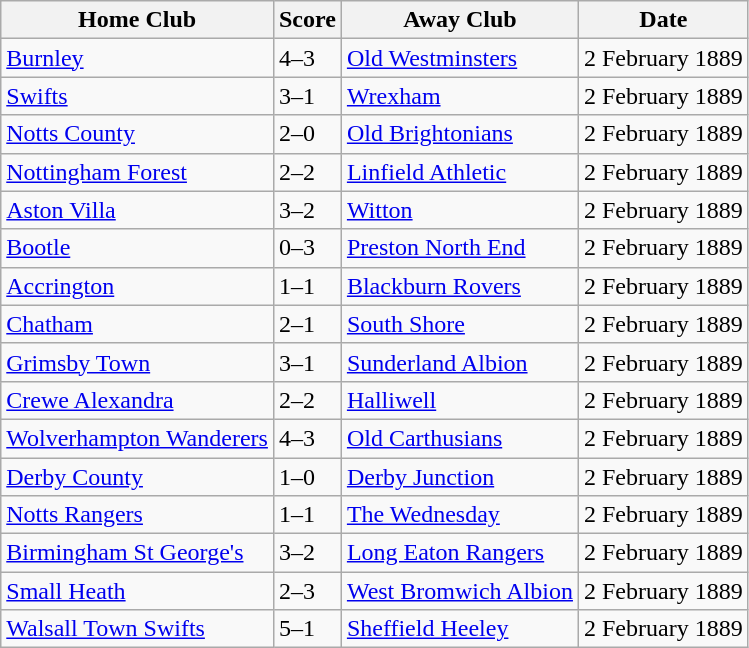<table class="wikitable">
<tr>
<th>Home Club</th>
<th>Score</th>
<th>Away Club</th>
<th>Date</th>
</tr>
<tr>
<td><a href='#'>Burnley</a></td>
<td>4–3</td>
<td><a href='#'>Old Westminsters</a></td>
<td>2 February 1889</td>
</tr>
<tr>
<td><a href='#'>Swifts</a></td>
<td>3–1</td>
<td><a href='#'>Wrexham</a></td>
<td>2 February 1889</td>
</tr>
<tr>
<td><a href='#'>Notts County</a></td>
<td>2–0</td>
<td><a href='#'>Old Brightonians</a></td>
<td>2 February 1889</td>
</tr>
<tr>
<td><a href='#'>Nottingham Forest</a></td>
<td>2–2</td>
<td><a href='#'>Linfield Athletic</a></td>
<td>2 February 1889</td>
</tr>
<tr>
<td><a href='#'>Aston Villa</a></td>
<td>3–2</td>
<td><a href='#'>Witton</a></td>
<td>2 February 1889</td>
</tr>
<tr>
<td><a href='#'>Bootle</a></td>
<td>0–3</td>
<td><a href='#'>Preston North End</a></td>
<td>2 February 1889</td>
</tr>
<tr>
<td><a href='#'>Accrington</a></td>
<td>1–1</td>
<td><a href='#'>Blackburn Rovers</a></td>
<td>2 February 1889</td>
</tr>
<tr>
<td><a href='#'>Chatham</a></td>
<td>2–1</td>
<td><a href='#'>South Shore</a></td>
<td>2 February 1889</td>
</tr>
<tr>
<td><a href='#'>Grimsby Town</a></td>
<td>3–1</td>
<td><a href='#'>Sunderland Albion</a></td>
<td>2 February 1889</td>
</tr>
<tr>
<td><a href='#'>Crewe Alexandra</a></td>
<td>2–2</td>
<td><a href='#'>Halliwell</a></td>
<td>2 February 1889</td>
</tr>
<tr>
<td><a href='#'>Wolverhampton Wanderers</a></td>
<td>4–3</td>
<td><a href='#'>Old Carthusians</a></td>
<td>2 February 1889</td>
</tr>
<tr>
<td><a href='#'>Derby County</a></td>
<td>1–0</td>
<td><a href='#'>Derby Junction</a></td>
<td>2 February 1889</td>
</tr>
<tr>
<td><a href='#'>Notts Rangers</a></td>
<td>1–1</td>
<td><a href='#'>The Wednesday</a></td>
<td>2 February 1889</td>
</tr>
<tr>
<td><a href='#'>Birmingham St George's</a></td>
<td>3–2</td>
<td><a href='#'>Long Eaton Rangers</a></td>
<td>2 February 1889</td>
</tr>
<tr>
<td><a href='#'>Small Heath</a></td>
<td>2–3</td>
<td><a href='#'>West Bromwich Albion</a></td>
<td>2 February 1889</td>
</tr>
<tr>
<td><a href='#'>Walsall Town Swifts</a></td>
<td>5–1</td>
<td><a href='#'>Sheffield Heeley</a></td>
<td>2 February 1889</td>
</tr>
</table>
